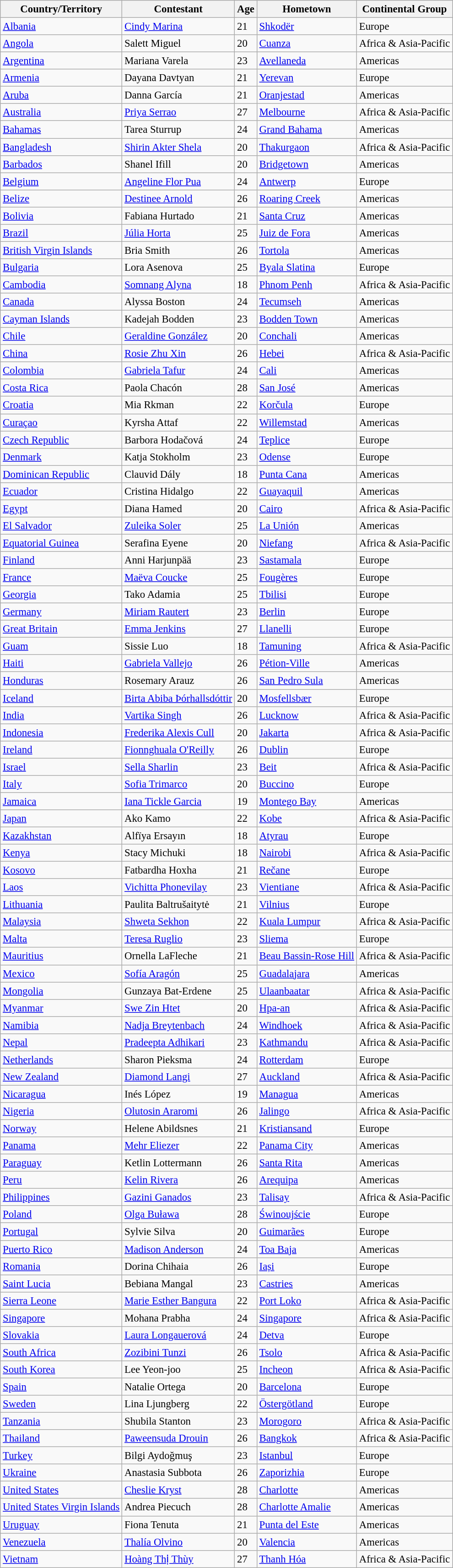<table class="wikitable sortable" style="font-size: 95%;">
<tr>
<th>Country/Territory</th>
<th>Contestant</th>
<th>Age</th>
<th>Hometown</th>
<th>Continental Group</th>
</tr>
<tr>
<td> <a href='#'>Albania</a></td>
<td><a href='#'>Cindy Marina</a></td>
<td>21</td>
<td><a href='#'>Shkodër</a></td>
<td>Europe</td>
</tr>
<tr>
<td> <a href='#'>Angola</a></td>
<td>Salett Miguel</td>
<td>20</td>
<td><a href='#'>Cuanza</a></td>
<td>Africa & Asia-Pacific</td>
</tr>
<tr>
<td> <a href='#'>Argentina</a></td>
<td>Mariana Varela</td>
<td>23</td>
<td><a href='#'>Avellaneda</a></td>
<td>Americas</td>
</tr>
<tr>
<td> <a href='#'>Armenia</a></td>
<td>Dayana Davtyan</td>
<td>21</td>
<td><a href='#'>Yerevan</a></td>
<td>Europe</td>
</tr>
<tr>
<td> <a href='#'>Aruba</a></td>
<td>Danna García</td>
<td>21</td>
<td><a href='#'>Oranjestad</a></td>
<td>Americas</td>
</tr>
<tr>
<td> <a href='#'>Australia</a></td>
<td><a href='#'>Priya Serrao</a></td>
<td>27</td>
<td><a href='#'>Melbourne</a></td>
<td>Africa & Asia-Pacific</td>
</tr>
<tr>
<td> <a href='#'>Bahamas</a></td>
<td>Tarea Sturrup</td>
<td>24</td>
<td><a href='#'>Grand Bahama</a></td>
<td>Americas</td>
</tr>
<tr>
<td> <a href='#'>Bangladesh</a></td>
<td><a href='#'>Shirin Akter Shela</a></td>
<td>20</td>
<td><a href='#'>Thakurgaon</a></td>
<td>Africa & Asia-Pacific</td>
</tr>
<tr>
<td> <a href='#'>Barbados</a></td>
<td>Shanel Ifill</td>
<td>20</td>
<td><a href='#'>Bridgetown</a></td>
<td>Americas</td>
</tr>
<tr>
<td> <a href='#'>Belgium</a></td>
<td><a href='#'>Angeline Flor Pua</a></td>
<td>24</td>
<td><a href='#'>Antwerp</a></td>
<td>Europe</td>
</tr>
<tr>
<td> <a href='#'>Belize</a></td>
<td><a href='#'>Destinee Arnold</a></td>
<td>26</td>
<td><a href='#'>Roaring Creek</a></td>
<td>Americas</td>
</tr>
<tr>
<td> <a href='#'>Bolivia</a></td>
<td>Fabiana Hurtado</td>
<td>21</td>
<td><a href='#'>Santa Cruz</a></td>
<td>Americas</td>
</tr>
<tr>
<td> <a href='#'>Brazil</a></td>
<td><a href='#'>Júlia Horta</a></td>
<td>25</td>
<td><a href='#'>Juiz de Fora</a></td>
<td>Americas</td>
</tr>
<tr>
<td> <a href='#'>British Virgin Islands</a></td>
<td>Bria Smith</td>
<td>26</td>
<td><a href='#'>Tortola</a></td>
<td>Americas</td>
</tr>
<tr>
<td> <a href='#'>Bulgaria</a></td>
<td>Lora Asenova</td>
<td>25</td>
<td><a href='#'>Byala Slatina</a></td>
<td>Europe</td>
</tr>
<tr>
<td> <a href='#'>Cambodia</a></td>
<td><a href='#'>Somnang Alyna</a></td>
<td>18</td>
<td><a href='#'>Phnom Penh</a></td>
<td>Africa & Asia-Pacific</td>
</tr>
<tr>
<td> <a href='#'>Canada</a></td>
<td>Alyssa Boston</td>
<td>24</td>
<td><a href='#'>Tecumseh</a></td>
<td>Americas</td>
</tr>
<tr>
<td> <a href='#'>Cayman Islands</a></td>
<td>Kadejah Bodden</td>
<td>23</td>
<td><a href='#'>Bodden Town</a></td>
<td>Americas</td>
</tr>
<tr>
<td> <a href='#'>Chile</a></td>
<td><a href='#'>Geraldine González</a></td>
<td>20</td>
<td><a href='#'>Conchali</a></td>
<td>Americas</td>
</tr>
<tr>
<td> <a href='#'>China</a></td>
<td><a href='#'>Rosie Zhu Xin</a></td>
<td>26</td>
<td><a href='#'>Hebei</a></td>
<td>Africa & Asia-Pacific</td>
</tr>
<tr>
<td> <a href='#'>Colombia</a></td>
<td><a href='#'>Gabriela Tafur</a></td>
<td>24</td>
<td><a href='#'>Cali</a></td>
<td>Americas</td>
</tr>
<tr>
<td> <a href='#'>Costa Rica</a></td>
<td>Paola Chacón</td>
<td>28</td>
<td><a href='#'>San José</a></td>
<td>Americas</td>
</tr>
<tr>
<td> <a href='#'>Croatia</a></td>
<td>Mia Rkman</td>
<td>22</td>
<td><a href='#'>Korčula</a></td>
<td>Europe</td>
</tr>
<tr>
<td> <a href='#'>Curaçao</a></td>
<td>Kyrsha Attaf</td>
<td>22</td>
<td><a href='#'>Willemstad</a></td>
<td>Americas</td>
</tr>
<tr>
<td> <a href='#'>Czech Republic</a></td>
<td>Barbora Hodačová</td>
<td>24</td>
<td><a href='#'>Teplice</a></td>
<td>Europe</td>
</tr>
<tr>
<td> <a href='#'>Denmark</a></td>
<td>Katja Stokholm</td>
<td>23</td>
<td><a href='#'>Odense</a></td>
<td>Europe</td>
</tr>
<tr>
<td> <a href='#'>Dominican Republic</a></td>
<td>Clauvid Dály</td>
<td>18</td>
<td><a href='#'>Punta Cana</a></td>
<td>Americas</td>
</tr>
<tr>
<td> <a href='#'>Ecuador</a></td>
<td>Cristina Hidalgo</td>
<td>22</td>
<td><a href='#'>Guayaquil</a></td>
<td>Americas</td>
</tr>
<tr>
<td> <a href='#'>Egypt</a></td>
<td>Diana Hamed</td>
<td>20</td>
<td><a href='#'>Cairo</a></td>
<td>Africa & Asia-Pacific</td>
</tr>
<tr>
<td> <a href='#'>El Salvador</a></td>
<td><a href='#'>Zuleika Soler</a></td>
<td>25</td>
<td><a href='#'>La Unión</a></td>
<td>Americas</td>
</tr>
<tr>
<td> <a href='#'>Equatorial Guinea</a></td>
<td>Serafina Eyene</td>
<td>20</td>
<td><a href='#'>Niefang</a></td>
<td>Africa & Asia-Pacific</td>
</tr>
<tr>
<td> <a href='#'>Finland</a></td>
<td>Anni Harjunpää</td>
<td>23</td>
<td><a href='#'>Sastamala</a></td>
<td>Europe</td>
</tr>
<tr>
<td> <a href='#'>France</a></td>
<td><a href='#'>Maëva Coucke</a></td>
<td>25</td>
<td><a href='#'>Fougères</a></td>
<td>Europe</td>
</tr>
<tr>
<td> <a href='#'>Georgia</a></td>
<td>Tako Adamia</td>
<td>25</td>
<td><a href='#'>Tbilisi</a></td>
<td>Europe</td>
</tr>
<tr>
<td> <a href='#'>Germany</a></td>
<td><a href='#'>Miriam Rautert</a></td>
<td>23</td>
<td><a href='#'>Berlin</a></td>
<td>Europe</td>
</tr>
<tr>
<td> <a href='#'>Great Britain</a></td>
<td><a href='#'>Emma Jenkins</a></td>
<td>27</td>
<td><a href='#'>Llanelli</a></td>
<td>Europe</td>
</tr>
<tr>
<td> <a href='#'>Guam</a></td>
<td>Sissie Luo</td>
<td>18</td>
<td><a href='#'>Tamuning</a></td>
<td>Africa & Asia-Pacific</td>
</tr>
<tr>
<td> <a href='#'>Haiti</a></td>
<td><a href='#'>Gabriela Vallejo</a></td>
<td>26</td>
<td><a href='#'>Pétion-Ville</a></td>
<td>Americas</td>
</tr>
<tr>
<td> <a href='#'>Honduras</a></td>
<td>Rosemary Arauz</td>
<td>26</td>
<td><a href='#'>San Pedro Sula</a></td>
<td>Americas</td>
</tr>
<tr>
<td> <a href='#'>Iceland</a></td>
<td><a href='#'>Birta Abiba Þórhallsdóttir</a></td>
<td>20</td>
<td><a href='#'>Mosfellsbær</a></td>
<td>Europe</td>
</tr>
<tr>
<td> <a href='#'>India</a></td>
<td><a href='#'>Vartika Singh</a></td>
<td>26</td>
<td><a href='#'>Lucknow</a></td>
<td>Africa & Asia-Pacific</td>
</tr>
<tr>
<td> <a href='#'>Indonesia</a></td>
<td><a href='#'>Frederika Alexis Cull</a></td>
<td>20</td>
<td><a href='#'>Jakarta</a></td>
<td>Africa & Asia-Pacific</td>
</tr>
<tr>
<td> <a href='#'>Ireland</a></td>
<td><a href='#'>Fionnghuala O'Reilly</a></td>
<td>26</td>
<td><a href='#'>Dublin</a></td>
<td>Europe</td>
</tr>
<tr>
<td> <a href='#'>Israel</a></td>
<td><a href='#'>Sella Sharlin</a></td>
<td>23</td>
<td><a href='#'>Beit</a></td>
<td>Africa & Asia-Pacific</td>
</tr>
<tr>
<td> <a href='#'>Italy</a></td>
<td><a href='#'>Sofia Trimarco</a></td>
<td>20</td>
<td><a href='#'>Buccino</a></td>
<td>Europe</td>
</tr>
<tr>
<td> <a href='#'>Jamaica</a></td>
<td><a href='#'>Iana Tickle Garcia</a></td>
<td>19</td>
<td><a href='#'>Montego Bay</a></td>
<td>Americas</td>
</tr>
<tr>
<td> <a href='#'>Japan</a></td>
<td>Ako Kamo</td>
<td>22</td>
<td><a href='#'>Kobe</a></td>
<td>Africa & Asia-Pacific</td>
</tr>
<tr>
<td> <a href='#'>Kazakhstan</a></td>
<td>Alfïya Ersayın</td>
<td>18</td>
<td><a href='#'>Atyrau</a></td>
<td>Europe</td>
</tr>
<tr>
<td> <a href='#'>Kenya</a></td>
<td>Stacy Michuki</td>
<td>18</td>
<td><a href='#'>Nairobi</a></td>
<td>Africa & Asia-Pacific</td>
</tr>
<tr>
<td> <a href='#'>Kosovo</a></td>
<td>Fatbardha Hoxha</td>
<td>21</td>
<td><a href='#'>Rečane</a></td>
<td>Europe</td>
</tr>
<tr>
<td> <a href='#'>Laos</a></td>
<td><a href='#'>Vichitta Phonevilay</a></td>
<td>23</td>
<td><a href='#'>Vientiane</a></td>
<td>Africa & Asia-Pacific</td>
</tr>
<tr>
<td> <a href='#'>Lithuania</a></td>
<td>Paulita Baltrušaitytė</td>
<td>21</td>
<td><a href='#'>Vilnius</a></td>
<td>Europe</td>
</tr>
<tr>
<td> <a href='#'>Malaysia</a></td>
<td><a href='#'>Shweta Sekhon</a></td>
<td>22</td>
<td><a href='#'>Kuala Lumpur</a></td>
<td>Africa & Asia-Pacific</td>
</tr>
<tr>
<td> <a href='#'>Malta</a></td>
<td><a href='#'>Teresa Ruglio</a></td>
<td>23</td>
<td><a href='#'>Sliema</a></td>
<td>Europe</td>
</tr>
<tr>
<td> <a href='#'>Mauritius</a></td>
<td>Ornella LaFleche</td>
<td>21</td>
<td><a href='#'>Beau Bassin-Rose Hill</a></td>
<td>Africa & Asia-Pacific</td>
</tr>
<tr>
<td> <a href='#'>Mexico</a></td>
<td><a href='#'>Sofía Aragón</a></td>
<td>25</td>
<td><a href='#'>Guadalajara</a></td>
<td>Americas</td>
</tr>
<tr>
<td> <a href='#'>Mongolia</a></td>
<td>Gunzaya Bat-Erdene</td>
<td>25</td>
<td><a href='#'>Ulaanbaatar</a></td>
<td>Africa & Asia-Pacific</td>
</tr>
<tr>
<td> <a href='#'>Myanmar</a></td>
<td><a href='#'>Swe Zin Htet</a></td>
<td>20</td>
<td><a href='#'>Hpa-an</a></td>
<td>Africa & Asia-Pacific</td>
</tr>
<tr>
<td> <a href='#'>Namibia</a></td>
<td><a href='#'>Nadja Breytenbach</a></td>
<td>24</td>
<td><a href='#'>Windhoek</a></td>
<td>Africa & Asia-Pacific</td>
</tr>
<tr>
<td> <a href='#'>Nepal</a></td>
<td><a href='#'>Pradeepta Adhikari</a></td>
<td>23</td>
<td><a href='#'>Kathmandu</a></td>
<td>Africa & Asia-Pacific</td>
</tr>
<tr>
<td> <a href='#'>Netherlands</a></td>
<td>Sharon Pieksma</td>
<td>24</td>
<td><a href='#'>Rotterdam</a></td>
<td>Europe</td>
</tr>
<tr>
<td> <a href='#'>New Zealand</a></td>
<td><a href='#'>Diamond Langi</a></td>
<td>27</td>
<td><a href='#'>Auckland</a></td>
<td>Africa & Asia-Pacific</td>
</tr>
<tr>
<td> <a href='#'>Nicaragua</a></td>
<td>Inés López</td>
<td>19</td>
<td><a href='#'>Managua</a></td>
<td>Americas</td>
</tr>
<tr>
<td> <a href='#'>Nigeria</a></td>
<td><a href='#'>Olutosin Araromi</a></td>
<td>26</td>
<td><a href='#'>Jalingo</a></td>
<td>Africa & Asia-Pacific</td>
</tr>
<tr>
<td> <a href='#'>Norway</a></td>
<td>Helene Abildsnes</td>
<td>21</td>
<td><a href='#'>Kristiansand</a></td>
<td>Europe</td>
</tr>
<tr>
<td> <a href='#'>Panama</a></td>
<td><a href='#'>Mehr Eliezer</a></td>
<td>22</td>
<td><a href='#'>Panama City</a></td>
<td>Americas</td>
</tr>
<tr>
<td> <a href='#'>Paraguay</a></td>
<td>Ketlin Lottermann</td>
<td>26</td>
<td><a href='#'>Santa Rita</a></td>
<td>Americas</td>
</tr>
<tr>
<td> <a href='#'>Peru</a></td>
<td><a href='#'>Kelin Rivera</a></td>
<td>26</td>
<td><a href='#'>Arequipa</a></td>
<td>Americas</td>
</tr>
<tr>
<td> <a href='#'>Philippines</a></td>
<td><a href='#'>Gazini Ganados</a></td>
<td>23</td>
<td><a href='#'>Talisay</a></td>
<td>Africa & Asia-Pacific</td>
</tr>
<tr>
<td> <a href='#'>Poland</a></td>
<td><a href='#'>Olga Buława</a></td>
<td>28</td>
<td><a href='#'>Świnoujście</a></td>
<td>Europe</td>
</tr>
<tr>
<td> <a href='#'>Portugal</a></td>
<td>Sylvie Silva</td>
<td>20</td>
<td><a href='#'>Guimarães</a></td>
<td>Europe</td>
</tr>
<tr>
<td> <a href='#'>Puerto Rico</a></td>
<td><a href='#'>Madison Anderson</a></td>
<td>24</td>
<td><a href='#'>Toa Baja</a></td>
<td>Americas</td>
</tr>
<tr>
<td> <a href='#'>Romania</a></td>
<td>Dorina Chihaia</td>
<td>26</td>
<td><a href='#'>Iași</a></td>
<td>Europe</td>
</tr>
<tr>
<td> <a href='#'>Saint Lucia</a></td>
<td>Bebiana Mangal</td>
<td>23</td>
<td><a href='#'>Castries</a></td>
<td>Americas</td>
</tr>
<tr>
<td> <a href='#'>Sierra Leone</a></td>
<td><a href='#'>Marie Esther Bangura</a></td>
<td>22</td>
<td><a href='#'>Port Loko</a></td>
<td>Africa & Asia-Pacific</td>
</tr>
<tr>
<td> <a href='#'>Singapore</a></td>
<td>Mohana Prabha</td>
<td>24</td>
<td><a href='#'>Singapore</a></td>
<td>Africa & Asia-Pacific</td>
</tr>
<tr>
<td> <a href='#'>Slovakia</a></td>
<td><a href='#'>Laura Longauerová</a></td>
<td>24</td>
<td><a href='#'>Detva</a></td>
<td>Europe</td>
</tr>
<tr>
<td> <a href='#'>South Africa</a></td>
<td><a href='#'>Zozibini Tunzi</a></td>
<td>26</td>
<td><a href='#'>Tsolo</a></td>
<td>Africa & Asia-Pacific</td>
</tr>
<tr>
<td> <a href='#'>South Korea</a></td>
<td>Lee Yeon-joo</td>
<td>25</td>
<td><a href='#'>Incheon</a></td>
<td>Africa & Asia-Pacific</td>
</tr>
<tr>
<td> <a href='#'>Spain</a></td>
<td>Natalie Ortega</td>
<td>20</td>
<td><a href='#'>Barcelona</a></td>
<td>Europe</td>
</tr>
<tr>
<td> <a href='#'>Sweden</a></td>
<td>Lina Ljungberg</td>
<td>22</td>
<td><a href='#'>Östergötland</a></td>
<td>Europe</td>
</tr>
<tr>
<td> <a href='#'>Tanzania</a></td>
<td>Shubila Stanton</td>
<td>23</td>
<td><a href='#'>Morogoro</a></td>
<td>Africa & Asia-Pacific</td>
</tr>
<tr>
<td> <a href='#'>Thailand</a></td>
<td><a href='#'>Paweensuda Drouin</a></td>
<td>26</td>
<td><a href='#'>Bangkok</a></td>
<td>Africa & Asia-Pacific</td>
</tr>
<tr>
<td> <a href='#'>Turkey</a></td>
<td>Bilgi Aydoğmuş</td>
<td>23</td>
<td><a href='#'>Istanbul</a></td>
<td>Europe</td>
</tr>
<tr>
<td> <a href='#'>Ukraine</a></td>
<td>Anastasia Subbota</td>
<td>26</td>
<td><a href='#'>Zaporizhia</a></td>
<td>Europe</td>
</tr>
<tr>
<td> <a href='#'>United States</a></td>
<td><a href='#'>Cheslie Kryst</a></td>
<td>28</td>
<td><a href='#'>Charlotte</a></td>
<td>Americas</td>
</tr>
<tr>
<td> <a href='#'>United States Virgin Islands</a></td>
<td>Andrea Piecuch</td>
<td>28</td>
<td><a href='#'>Charlotte Amalie</a></td>
<td>Americas</td>
</tr>
<tr>
<td> <a href='#'>Uruguay</a></td>
<td>Fiona Tenuta</td>
<td>21</td>
<td><a href='#'>Punta del Este</a></td>
<td>Americas</td>
</tr>
<tr>
<td> <a href='#'>Venezuela</a></td>
<td><a href='#'>Thalía Olvino</a></td>
<td>20</td>
<td><a href='#'>Valencia</a></td>
<td>Americas</td>
</tr>
<tr>
<td> <a href='#'>Vietnam</a></td>
<td><a href='#'>Hoàng Thị Thùy</a></td>
<td>27</td>
<td><a href='#'>Thanh Hóa</a></td>
<td>Africa & Asia-Pacific</td>
</tr>
</table>
